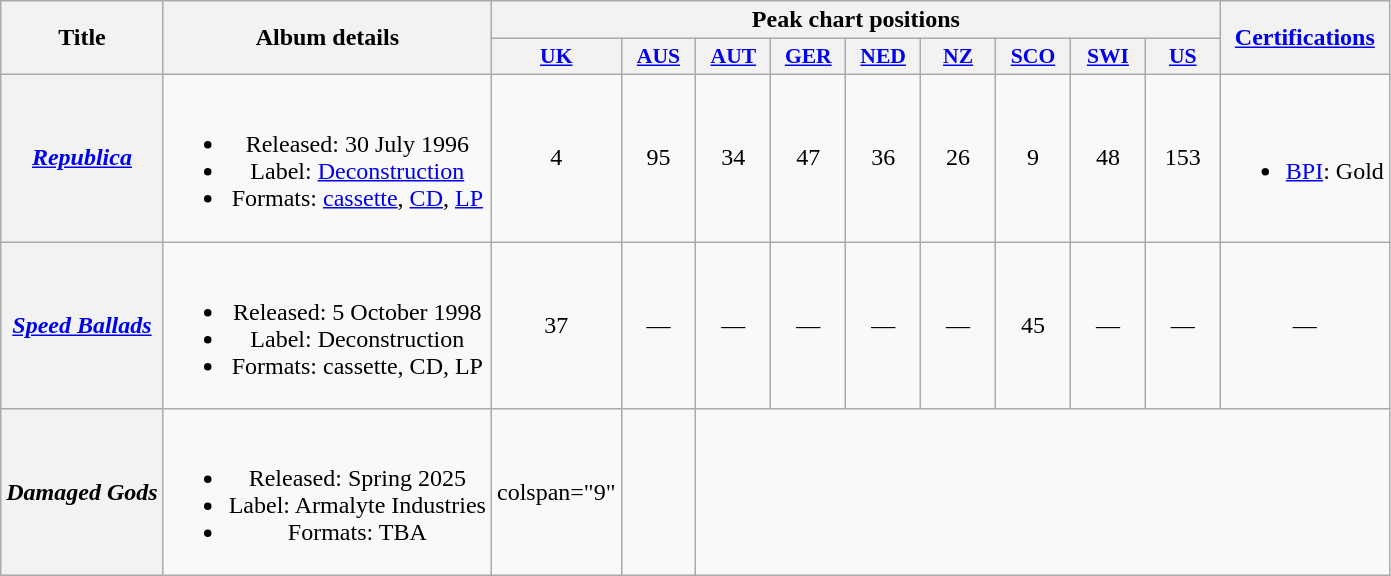<table class="wikitable plainrowheaders" style="text-align:center;" border="1">
<tr>
<th scope="col" rowspan="2">Title</th>
<th scope="col" rowspan="2">Album details</th>
<th scope="col" colspan="9">Peak chart positions</th>
<th scope="col" rowspan="2"><a href='#'>Certifications</a></th>
</tr>
<tr>
<th scope="col" style="width:3em;font-size:90%;"><a href='#'>UK</a><br></th>
<th scope="col" style="width:3em;font-size:90%;"><a href='#'>AUS</a><br></th>
<th scope="col" style="width:3em;font-size:90%;"><a href='#'>AUT</a><br></th>
<th scope="col" style="width:3em;font-size:90%;"><a href='#'>GER</a><br></th>
<th scope="col" style="width:3em;font-size:90%;"><a href='#'>NED</a><br></th>
<th scope="col" style="width:3em;font-size:90%;"><a href='#'>NZ</a><br></th>
<th scope="col" style="width:3em;font-size:90%;"><a href='#'>SCO</a><br></th>
<th scope="col" style="width:3em;font-size:90%;"><a href='#'>SWI</a><br></th>
<th scope="col" style="width:3em;font-size:90%;"><a href='#'>US</a><br></th>
</tr>
<tr>
<th scope="row"><em><a href='#'>Republica</a></em></th>
<td><br><ul><li>Released: 30 July 1996</li><li>Label: <a href='#'>Deconstruction</a></li><li>Formats: <a href='#'>cassette</a>, <a href='#'>CD</a>, <a href='#'>LP</a></li></ul></td>
<td align="center">4</td>
<td align="center">95</td>
<td align="center">34</td>
<td align="center">47</td>
<td align="center">36</td>
<td align="center">26</td>
<td align="center">9</td>
<td align="center">48</td>
<td align="center">153</td>
<td><br><ul><li><a href='#'>BPI</a>: Gold</li></ul></td>
</tr>
<tr>
<th scope="row"><em><a href='#'>Speed Ballads</a></em></th>
<td><br><ul><li>Released: 5 October 1998</li><li>Label: Deconstruction</li><li>Formats: cassette, CD, LP</li></ul></td>
<td align="center">37</td>
<td align="center">—</td>
<td align="center">—</td>
<td align="center">—</td>
<td align="center">—</td>
<td align="center">—</td>
<td align="center">45</td>
<td align="center">—</td>
<td align="center">—</td>
<td>—</td>
</tr>
<tr>
<th scope="row"><em>Damaged Gods</em></th>
<td><br><ul><li>Released: Spring 2025</li><li>Label: Armalyte Industries</li><li>Formats: TBA</li></ul></td>
<td>colspan="9" </td>
<td></td>
</tr>
</table>
